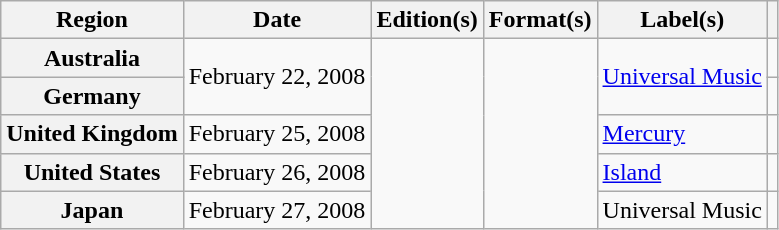<table class="wikitable sortable plainrowheaders">
<tr>
<th scope="col">Region</th>
<th scope="col">Date</th>
<th scope="col">Edition(s)</th>
<th scope="col">Format(s)</th>
<th scope="col">Label(s)</th>
<th scope="col"></th>
</tr>
<tr>
<th scope="row">Australia</th>
<td rowspan="2">February 22, 2008</td>
<td rowspan="5"></td>
<td rowspan="5"></td>
<td rowspan="2"><a href='#'>Universal Music</a></td>
<td align="center"></td>
</tr>
<tr>
<th scope="row">Germany</th>
<td align="center"></td>
</tr>
<tr>
<th scope="row">United Kingdom</th>
<td>February 25, 2008</td>
<td><a href='#'>Mercury</a></td>
<td align="center"></td>
</tr>
<tr>
<th scope="row">United States</th>
<td>February 26, 2008</td>
<td><a href='#'>Island</a></td>
<td align="center"></td>
</tr>
<tr>
<th scope="row">Japan</th>
<td>February 27, 2008</td>
<td>Universal Music</td>
<td align="center"></td>
</tr>
</table>
